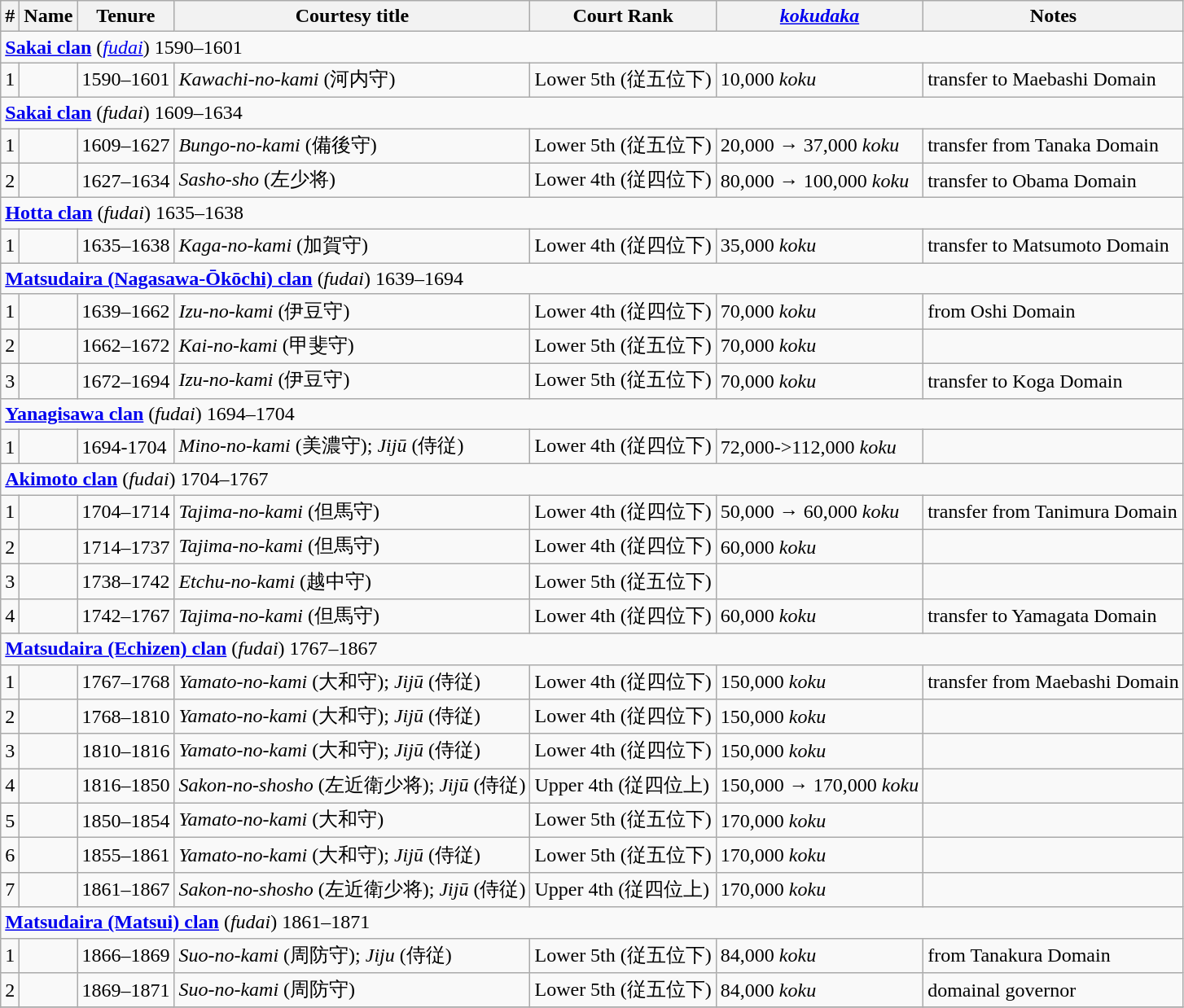<table class=wikitable>
<tr>
<th>#</th>
<th>Name</th>
<th>Tenure</th>
<th>Courtesy title</th>
<th>Court Rank</th>
<th><em><a href='#'>kokudaka</a></em></th>
<th>Notes</th>
</tr>
<tr>
<td colspan=7> <strong><a href='#'>Sakai clan</a></strong> (<em><a href='#'>fudai</a></em>) 1590–1601</td>
</tr>
<tr>
<td>1</td>
<td></td>
<td>1590–1601</td>
<td><em>Kawachi-no-kami</em> (河内守)</td>
<td>Lower 5th (従五位下)</td>
<td>10,000 <em>koku</em></td>
<td>transfer to Maebashi Domain</td>
</tr>
<tr>
<td colspan=7> <strong><a href='#'>Sakai clan</a></strong> (<em>fudai</em>) 1609–1634</td>
</tr>
<tr>
<td>1</td>
<td></td>
<td>1609–1627</td>
<td><em>Bungo-no-kami</em> (備後守)</td>
<td>Lower 5th (従五位下)</td>
<td>20,000 → 37,000 <em>koku</em></td>
<td>transfer from Tanaka Domain</td>
</tr>
<tr>
<td>2</td>
<td></td>
<td>1627–1634</td>
<td><em>Sasho-sho</em> (左少将)</td>
<td>Lower 4th (従四位下)</td>
<td>80,000 → 100,000  <em>koku</em></td>
<td>transfer to Obama Domain</td>
</tr>
<tr>
<td colspan=7> <strong><a href='#'>Hotta clan</a></strong> (<em>fudai</em>) 1635–1638</td>
</tr>
<tr>
<td>1</td>
<td></td>
<td>1635–1638</td>
<td><em>Kaga-no-kami</em> (加賀守)</td>
<td>Lower 4th (従四位下)</td>
<td>35,000 <em>koku</em></td>
<td>transfer to Matsumoto Domain</td>
</tr>
<tr>
<td colspan=7> <strong><a href='#'>Matsudaira (Nagasawa-Ōkōchi) clan</a></strong> (<em>fudai</em>) 1639–1694</td>
</tr>
<tr>
<td>1</td>
<td></td>
<td>1639–1662</td>
<td><em>Izu-no-kami</em> (伊豆守)</td>
<td>Lower 4th (従四位下)</td>
<td>70,000 <em>koku</em></td>
<td>from Oshi Domain</td>
</tr>
<tr>
<td>2</td>
<td></td>
<td>1662–1672</td>
<td><em>Kai-no-kami</em> (甲斐守)</td>
<td>Lower 5th (従五位下)</td>
<td>70,000 <em>koku</em></td>
<td></td>
</tr>
<tr>
<td>3</td>
<td></td>
<td>1672–1694</td>
<td><em>Izu-no-kami</em> (伊豆守)</td>
<td>Lower 5th (従五位下)</td>
<td>70,000 <em>koku</em></td>
<td>transfer to Koga Domain</td>
</tr>
<tr>
<td colspan=7> <strong><a href='#'>Yanagisawa clan</a></strong> (<em>fudai</em>) 1694–1704</td>
</tr>
<tr>
<td>1</td>
<td></td>
<td>1694-1704</td>
<td><em>Mino-no-kami</em> (美濃守); <em>Jijū</em> (侍従)</td>
<td>Lower 4th (従四位下)</td>
<td>72,000->112,000 <em>koku</em></td>
<td></td>
</tr>
<tr>
<td colspan=7> <strong><a href='#'>Akimoto clan</a></strong> (<em>fudai</em>) 1704–1767</td>
</tr>
<tr>
<td>1</td>
<td></td>
<td>1704–1714</td>
<td><em>Tajima-no-kami</em> (但馬守)</td>
<td>Lower 4th (従四位下)</td>
<td>50,000 → 60,000 <em>koku</em></td>
<td>transfer from Tanimura Domain</td>
</tr>
<tr>
<td>2</td>
<td></td>
<td>1714–1737</td>
<td><em>Tajima-no-kami</em> (但馬守)</td>
<td>Lower 4th (従四位下)</td>
<td>60,000 <em>koku</em></td>
<td></td>
</tr>
<tr>
<td>3</td>
<td></td>
<td>1738–1742</td>
<td><em>Etchu-no-kami</em> (越中守)</td>
<td>Lower 5th (従五位下)</td>
<td 60,000 ></td>
</tr>
<tr>
<td>4</td>
<td></td>
<td>1742–1767</td>
<td><em>Tajima-no-kami</em> (但馬守)</td>
<td>Lower 4th (従四位下)</td>
<td>60,000 <em>koku</em></td>
<td>transfer to Yamagata Domain</td>
</tr>
<tr>
<td colspan=7> <strong><a href='#'>Matsudaira (Echizen) clan</a></strong> (<em>fudai</em>) 1767–1867</td>
</tr>
<tr>
<td>1</td>
<td></td>
<td>1767–1768</td>
<td><em>Yamato-no-kami</em> (大和守); <em>Jijū</em> (侍従)</td>
<td>Lower 4th (従四位下)</td>
<td>150,000 <em>koku</em></td>
<td>transfer from Maebashi Domain</td>
</tr>
<tr>
<td>2</td>
<td></td>
<td>1768–1810</td>
<td><em>Yamato-no-kami</em> (大和守); <em>Jijū</em> (侍従)</td>
<td>Lower 4th (従四位下)</td>
<td>150,000 <em>koku</em></td>
<td></td>
</tr>
<tr>
<td>3</td>
<td></td>
<td>1810–1816</td>
<td><em>Yamato-no-kami</em> (大和守); <em>Jijū</em> (侍従)</td>
<td>Lower 4th (従四位下)</td>
<td>150,000 <em>koku</em></td>
<td></td>
</tr>
<tr>
<td>4</td>
<td></td>
<td>1816–1850</td>
<td><em>Sakon-no-shosho</em> (左近衛少将); <em>Jijū</em> (侍従)</td>
<td>Upper 4th (従四位上)</td>
<td>150,000 → 170,000 <em>koku</em></td>
<td></td>
</tr>
<tr>
<td>5</td>
<td></td>
<td>1850–1854</td>
<td><em>Yamato-no-kami</em> (大和守)</td>
<td>Lower 5th (従五位下)</td>
<td>170,000 <em>koku</em></td>
<td></td>
</tr>
<tr>
<td>6</td>
<td></td>
<td>1855–1861</td>
<td><em>Yamato-no-kami</em> (大和守); <em>Jijū</em> (侍従)</td>
<td>Lower 5th (従五位下)</td>
<td>170,000 <em>koku</em></td>
<td></td>
</tr>
<tr>
<td>7</td>
<td></td>
<td>1861–1867</td>
<td><em>Sakon-no-shosho</em> (左近衛少将); <em>Jijū</em> (侍従)</td>
<td>Upper 4th (従四位上)</td>
<td>170,000 <em>koku</em></td>
<td></td>
</tr>
<tr>
<td colspan=7> <strong><a href='#'>Matsudaira (Matsui) clan</a></strong> (<em>fudai</em>) 1861–1871</td>
</tr>
<tr>
<td>1</td>
<td></td>
<td>1866–1869</td>
<td><em>Suo-no-kami</em> (周防守); <em>Jiju</em> (侍従)</td>
<td>Lower 5th (従五位下)</td>
<td>84,000 <em>koku</em></td>
<td>from Tanakura Domain</td>
</tr>
<tr>
<td>2</td>
<td></td>
<td>1869–1871</td>
<td><em>Suo-no-kami</em> (周防守)</td>
<td>Lower 5th (従五位下)</td>
<td>84,000 <em>koku</em></td>
<td>domainal governor</td>
</tr>
<tr>
</tr>
</table>
